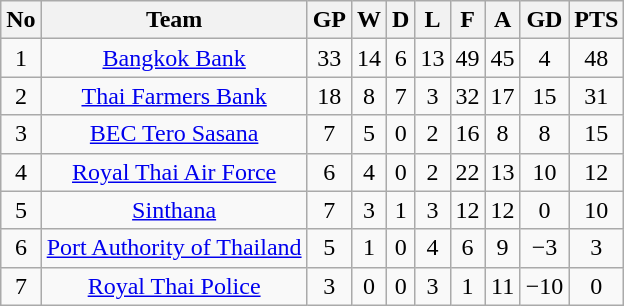<table class="wikitable" style="text-align:center;">
<tr>
<th>No</th>
<th>Team</th>
<th>GP</th>
<th>W</th>
<th>D</th>
<th>L</th>
<th>F</th>
<th>A</th>
<th>GD</th>
<th>PTS</th>
</tr>
<tr>
<td>1</td>
<td><a href='#'>Bangkok Bank</a></td>
<td>33</td>
<td>14</td>
<td>6</td>
<td>13</td>
<td>49</td>
<td>45</td>
<td>4</td>
<td>48</td>
</tr>
<tr>
<td>2</td>
<td><a href='#'>Thai Farmers Bank</a></td>
<td>18</td>
<td>8</td>
<td>7</td>
<td>3</td>
<td>32</td>
<td>17</td>
<td>15</td>
<td>31</td>
</tr>
<tr>
<td>3</td>
<td><a href='#'>BEC Tero Sasana</a></td>
<td>7</td>
<td>5</td>
<td>0</td>
<td>2</td>
<td>16</td>
<td>8</td>
<td>8</td>
<td>15</td>
</tr>
<tr>
<td>4</td>
<td><a href='#'>Royal Thai Air Force</a></td>
<td>6</td>
<td>4</td>
<td>0</td>
<td>2</td>
<td>22</td>
<td>13</td>
<td>10</td>
<td>12</td>
</tr>
<tr>
<td>5</td>
<td><a href='#'>Sinthana</a></td>
<td>7</td>
<td>3</td>
<td>1</td>
<td>3</td>
<td>12</td>
<td>12</td>
<td>0</td>
<td>10</td>
</tr>
<tr>
<td>6</td>
<td><a href='#'>Port Authority of Thailand</a></td>
<td>5</td>
<td>1</td>
<td>0</td>
<td>4</td>
<td>6</td>
<td>9</td>
<td>−3</td>
<td>3</td>
</tr>
<tr>
<td>7</td>
<td><a href='#'>Royal Thai Police</a></td>
<td>3</td>
<td>0</td>
<td>0</td>
<td>3</td>
<td>1</td>
<td>11</td>
<td>−10</td>
<td>0</td>
</tr>
</table>
